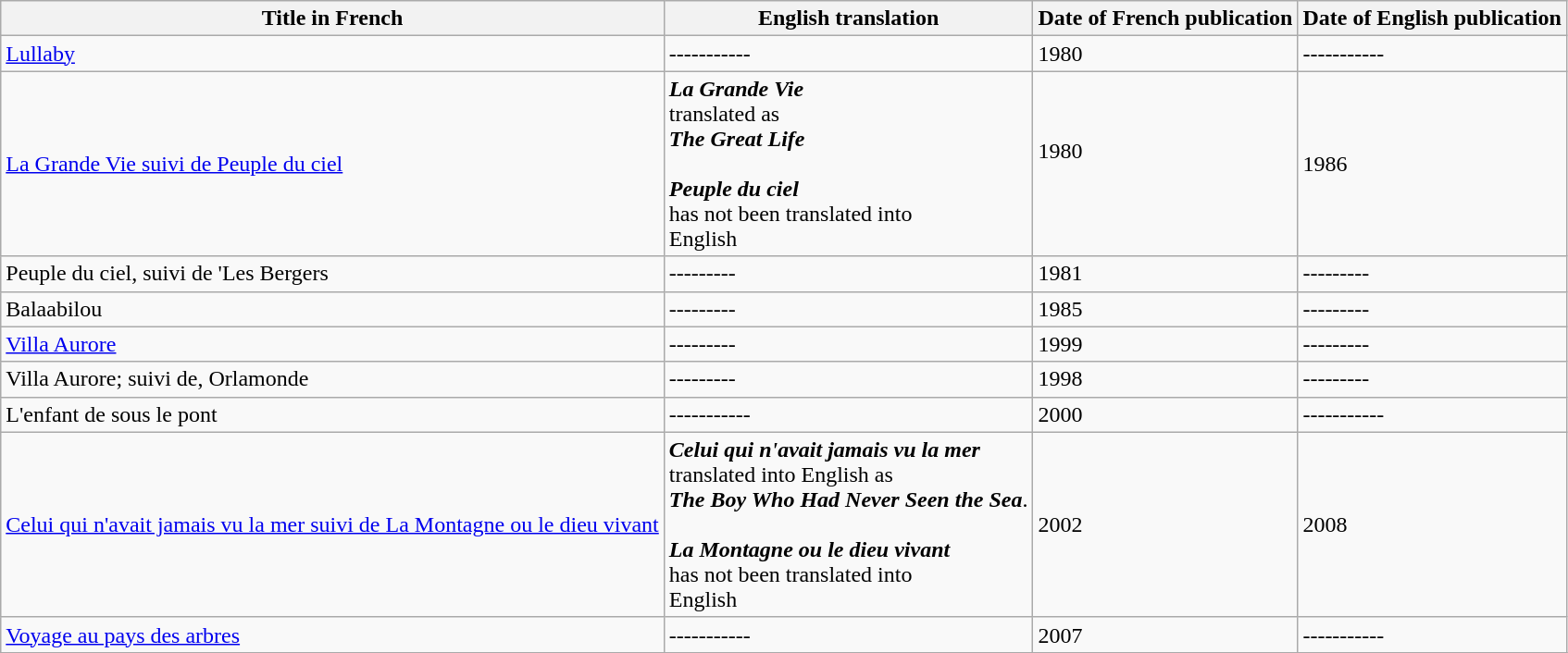<table class="wikitable">
<tr>
<th>Title in French</th>
<th>English translation</th>
<th>Date of French publication</th>
<th>Date of English publication</th>
</tr>
<tr>
<td><a href='#'>Lullaby</a></td>
<td>-----------</td>
<td>1980<br></td>
<td>-----------</td>
</tr>
<tr>
<td><a href='#'>La Grande Vie suivi de Peuple du ciel</a></td>
<td><strong><em>La Grande Vie</em></strong> <br>translated as <br><strong><em>The Great Life</em></strong> <br><br><strong><em>Peuple du ciel</em></strong><br>has not been translated into<br>English</td>
<td>1980 <br><br></td>
<td>1986</td>
</tr>
<tr>
<td>Peuple du ciel, suivi de 'Les Bergers</td>
<td>---------</td>
<td>1981<br></td>
<td>---------</td>
</tr>
<tr>
<td>Balaabilou </td>
<td>---------</td>
<td>1985<br></td>
<td>---------</td>
</tr>
<tr>
<td><a href='#'>Villa Aurore</a></td>
<td>---------</td>
<td>1999<br></td>
<td>---------</td>
</tr>
<tr>
<td>Villa Aurore; suivi de, Orlamonde</td>
<td>---------</td>
<td>1998 <br></td>
<td>---------</td>
</tr>
<tr>
<td>L'enfant de sous le pont</td>
<td>-----------</td>
<td>2000 <br></td>
<td>-----------</td>
</tr>
<tr>
<td><a href='#'>Celui qui n'avait jamais vu la mer suivi de La Montagne ou le dieu vivant</a></td>
<td><strong><em>Celui qui n'avait jamais vu la mer</em></strong><br>translated into English as<br><strong><em>The Boy Who Had Never Seen the Sea</em></strong>.<br><br><strong><em>La Montagne ou le dieu vivant</em></strong><br>has not been translated into<br>English</td>
<td>2002<br></td>
<td>2008 <br></td>
</tr>
<tr>
<td><a href='#'>Voyage au pays des arbres</a></td>
<td>-----------</td>
<td>2007<br></td>
<td>-----------</td>
</tr>
<tr>
</tr>
</table>
